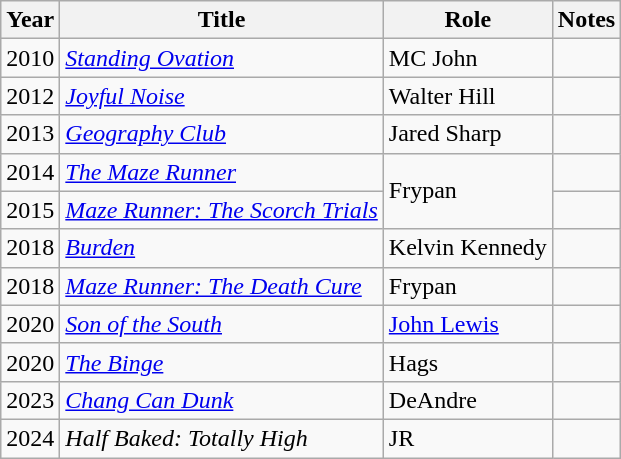<table class="wikitable plainrowheaders sortable">
<tr>
<th scope="col">Year</th>
<th scope="col">Title</th>
<th scope="col">Role</th>
<th scope="col" class="unsortable">Notes</th>
</tr>
<tr>
<td>2010</td>
<td><em><a href='#'>Standing Ovation</a></em></td>
<td>MC John</td>
<td></td>
</tr>
<tr>
<td>2012</td>
<td><em><a href='#'>Joyful Noise</a></em></td>
<td>Walter Hill</td>
<td></td>
</tr>
<tr>
<td>2013</td>
<td><em><a href='#'>Geography Club</a></em></td>
<td>Jared Sharp</td>
<td></td>
</tr>
<tr>
<td>2014</td>
<td><em><a href='#'>The Maze Runner</a></em></td>
<td rowspan=2>Frypan</td>
<td></td>
</tr>
<tr>
<td>2015</td>
<td><em><a href='#'>Maze Runner: The Scorch Trials</a></em></td>
<td></td>
</tr>
<tr>
<td>2018</td>
<td><em><a href='#'>Burden</a></em></td>
<td>Kelvin Kennedy</td>
<td></td>
</tr>
<tr>
<td>2018</td>
<td><em><a href='#'>Maze Runner: The Death Cure</a></em></td>
<td>Frypan</td>
<td></td>
</tr>
<tr>
<td>2020</td>
<td><em><a href='#'>Son of the South</a></em></td>
<td><a href='#'>John Lewis</a></td>
<td></td>
</tr>
<tr>
<td>2020</td>
<td><em><a href='#'>The Binge</a></em></td>
<td>Hags</td>
<td></td>
</tr>
<tr>
<td>2023</td>
<td><em><a href='#'>Chang Can Dunk</a></em></td>
<td>DeAndre</td>
<td></td>
</tr>
<tr>
<td>2024</td>
<td><em>Half Baked: Totally High</em></td>
<td>JR</td>
<td></td>
</tr>
</table>
